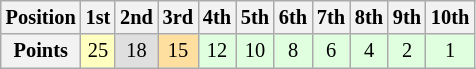<table class="wikitable" style="font-size: 85%;">
<tr>
<th>Position</th>
<th>1st</th>
<th>2nd</th>
<th>3rd</th>
<th>4th</th>
<th>5th</th>
<th>6th</th>
<th>7th</th>
<th>8th</th>
<th>9th</th>
<th>10th</th>
</tr>
<tr>
<th>Points</th>
<td style="background-color:#ffffbf" align="center">25</td>
<td style="background-color:#dfdfdf" align="center">18</td>
<td style="background-color:#ffdf9f" align="center">15</td>
<td style="background-color:#dfffdf" align="center">12</td>
<td style="background-color:#dfffdf" align="center">10</td>
<td style="background-color:#dfffdf" align="center">8</td>
<td style="background-color:#dfffdf" align="center">6</td>
<td style="background-color:#dfffdf" align="center">4</td>
<td style="background-color:#dfffdf" align="center">2</td>
<td style="background-color:#dfffdf" align="center">1</td>
</tr>
</table>
